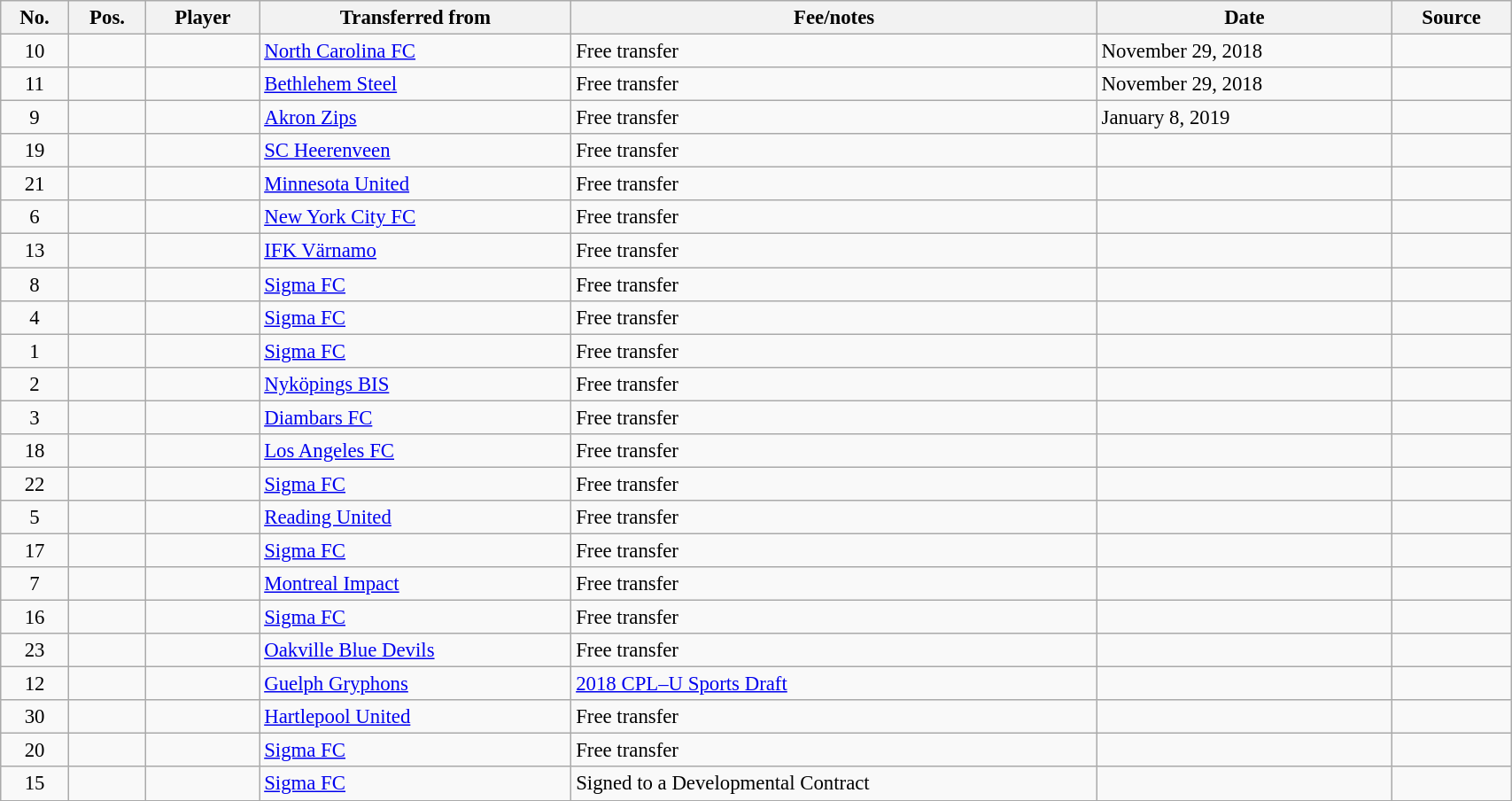<table class="wikitable sortable" style="width:90%; font-size:95%">
<tr>
<th>No.</th>
<th>Pos.</th>
<th>Player</th>
<th>Transferred from</th>
<th>Fee/notes</th>
<th>Date</th>
<th>Source</th>
</tr>
<tr>
<td align=center>10</td>
<td align=center></td>
<td></td>
<td> <a href='#'>North Carolina FC</a></td>
<td>Free transfer</td>
<td>November 29, 2018</td>
<td></td>
</tr>
<tr>
<td align=center>11</td>
<td align=center></td>
<td></td>
<td> <a href='#'>Bethlehem Steel</a></td>
<td>Free transfer</td>
<td>November 29, 2018</td>
<td></td>
</tr>
<tr>
<td align=center>9</td>
<td align=center></td>
<td></td>
<td> <a href='#'>Akron Zips</a></td>
<td>Free transfer</td>
<td>January 8, 2019</td>
<td></td>
</tr>
<tr>
<td align=center>19</td>
<td align=center></td>
<td></td>
<td> <a href='#'>SC Heerenveen</a></td>
<td>Free transfer</td>
<td></td>
<td></td>
</tr>
<tr>
<td align=center>21</td>
<td align=center></td>
<td></td>
<td> <a href='#'>Minnesota United</a></td>
<td>Free transfer</td>
<td></td>
<td></td>
</tr>
<tr>
<td align=center>6</td>
<td align=center></td>
<td></td>
<td> <a href='#'>New York City FC</a></td>
<td>Free transfer</td>
<td></td>
<td></td>
</tr>
<tr>
<td align=center>13</td>
<td align=center></td>
<td></td>
<td> <a href='#'>IFK Värnamo</a></td>
<td>Free transfer</td>
<td></td>
<td></td>
</tr>
<tr>
<td align=center>8</td>
<td align=center></td>
<td></td>
<td> <a href='#'>Sigma FC</a></td>
<td>Free transfer</td>
<td></td>
<td></td>
</tr>
<tr>
<td align=center>4</td>
<td align=center></td>
<td></td>
<td> <a href='#'>Sigma FC</a></td>
<td>Free transfer</td>
<td></td>
<td></td>
</tr>
<tr>
<td align=center>1</td>
<td align=center></td>
<td></td>
<td> <a href='#'>Sigma FC</a></td>
<td>Free transfer</td>
<td></td>
<td></td>
</tr>
<tr>
<td align=center>2</td>
<td align=center></td>
<td></td>
<td> <a href='#'>Nyköpings BIS</a></td>
<td>Free transfer</td>
<td></td>
<td></td>
</tr>
<tr>
<td align=center>3</td>
<td align=center></td>
<td></td>
<td> <a href='#'>Diambars FC</a></td>
<td>Free transfer</td>
<td></td>
<td></td>
</tr>
<tr>
<td align=center>18</td>
<td align=center></td>
<td></td>
<td> <a href='#'>Los Angeles FC</a></td>
<td>Free transfer</td>
<td></td>
<td></td>
</tr>
<tr>
<td align=center>22</td>
<td align=center></td>
<td></td>
<td> <a href='#'>Sigma FC</a></td>
<td>Free transfer</td>
<td></td>
<td></td>
</tr>
<tr>
<td align=center>5</td>
<td align=center></td>
<td></td>
<td> <a href='#'>Reading United</a></td>
<td>Free transfer</td>
<td></td>
<td></td>
</tr>
<tr>
<td align=center>17</td>
<td align=center></td>
<td></td>
<td> <a href='#'>Sigma FC</a></td>
<td>Free transfer</td>
<td></td>
<td></td>
</tr>
<tr>
<td align=center>7</td>
<td align=center></td>
<td></td>
<td> <a href='#'>Montreal Impact</a></td>
<td>Free transfer</td>
<td></td>
<td></td>
</tr>
<tr>
<td align=center>16</td>
<td align=center></td>
<td></td>
<td> <a href='#'>Sigma FC</a></td>
<td>Free transfer</td>
<td></td>
<td></td>
</tr>
<tr>
<td align=center>23</td>
<td align=center></td>
<td></td>
<td> <a href='#'>Oakville Blue Devils</a></td>
<td>Free transfer</td>
<td></td>
<td></td>
</tr>
<tr>
<td align=center>12</td>
<td align=center></td>
<td></td>
<td> <a href='#'>Guelph Gryphons</a></td>
<td><a href='#'>2018 CPL–U Sports Draft</a></td>
<td></td>
<td></td>
</tr>
<tr>
<td align=center>30</td>
<td align=center></td>
<td></td>
<td> <a href='#'>Hartlepool United</a></td>
<td>Free transfer</td>
<td></td>
<td></td>
</tr>
<tr>
<td align=center>20</td>
<td align=center></td>
<td></td>
<td> <a href='#'>Sigma FC</a></td>
<td>Free transfer</td>
<td></td>
<td></td>
</tr>
<tr>
<td align=center>15</td>
<td align=center></td>
<td></td>
<td> <a href='#'>Sigma FC</a></td>
<td>Signed to a Developmental Contract</td>
<td></td>
<td></td>
</tr>
<tr>
</tr>
</table>
